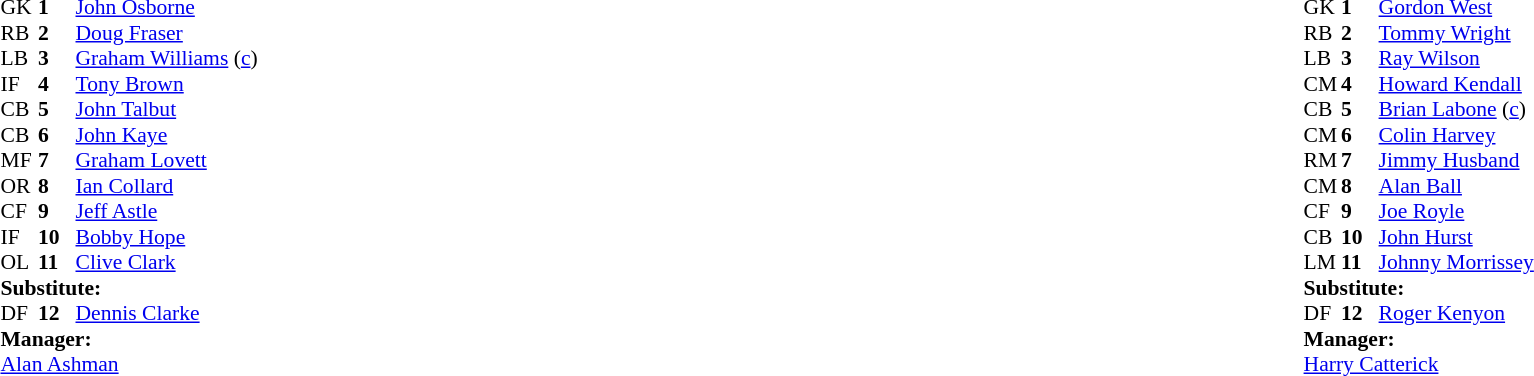<table style="width:100%;">
<tr>
<td style="vertical-align:top; width:50%;"><br><table style="font-size: 90%" cellspacing="0" cellpadding="0">
<tr>
<td colspan="4"></td>
</tr>
<tr>
<th width="25"></th>
<th width="25"></th>
</tr>
<tr>
<td>GK</td>
<td><strong>1</strong></td>
<td> <a href='#'>John Osborne</a></td>
</tr>
<tr>
<td>RB</td>
<td><strong>2</strong></td>
<td> <a href='#'>Doug Fraser</a></td>
</tr>
<tr>
<td>LB</td>
<td><strong>3</strong></td>
<td> <a href='#'>Graham Williams</a> (<a href='#'>c</a>)</td>
</tr>
<tr>
<td>IF</td>
<td><strong>4</strong></td>
<td> <a href='#'>Tony Brown</a></td>
</tr>
<tr>
<td>CB</td>
<td><strong>5</strong></td>
<td> <a href='#'>John Talbut</a></td>
</tr>
<tr>
<td>CB</td>
<td><strong>6</strong></td>
<td> <a href='#'>John Kaye</a></td>
<td></td>
</tr>
<tr>
<td>MF</td>
<td><strong>7</strong></td>
<td> <a href='#'>Graham Lovett</a></td>
</tr>
<tr>
<td>OR</td>
<td><strong>8</strong></td>
<td> <a href='#'>Ian Collard</a></td>
</tr>
<tr>
<td>CF</td>
<td><strong>9</strong></td>
<td> <a href='#'>Jeff Astle</a></td>
</tr>
<tr>
<td>IF</td>
<td><strong>10</strong></td>
<td> <a href='#'>Bobby Hope</a></td>
</tr>
<tr>
<td>OL</td>
<td><strong>11</strong></td>
<td> <a href='#'>Clive Clark</a></td>
</tr>
<tr>
<td colspan=4><strong>Substitute:</strong></td>
</tr>
<tr>
<td>DF</td>
<td><strong>12</strong></td>
<td> <a href='#'>Dennis Clarke</a></td>
<td></td>
</tr>
<tr>
<td colspan=4><strong>Manager:</strong></td>
</tr>
<tr>
<td colspan="4"> <a href='#'>Alan Ashman</a></td>
</tr>
</table>
</td>
<td valign="top"></td>
<td style="vertical-align:top; width:50%;"><br><table cellspacing="0" cellpadding="0" style="font-size:90%; margin:auto;">
<tr>
<td colspan="4"></td>
</tr>
<tr>
<th width="25"></th>
<th width="25"></th>
</tr>
<tr>
<td>GK</td>
<td><strong>1</strong></td>
<td> <a href='#'>Gordon West</a></td>
</tr>
<tr>
<td>RB</td>
<td><strong>2</strong></td>
<td> <a href='#'>Tommy Wright</a></td>
</tr>
<tr>
<td>LB</td>
<td><strong>3</strong></td>
<td> <a href='#'>Ray Wilson</a></td>
</tr>
<tr>
<td>CM</td>
<td><strong>4</strong></td>
<td> <a href='#'>Howard Kendall</a></td>
</tr>
<tr>
<td>CB</td>
<td><strong>5</strong></td>
<td> <a href='#'>Brian Labone</a> (<a href='#'>c</a>)</td>
</tr>
<tr>
<td>CM</td>
<td><strong>6</strong></td>
<td> <a href='#'>Colin Harvey</a></td>
</tr>
<tr>
<td>RM</td>
<td><strong>7</strong></td>
<td> <a href='#'>Jimmy Husband</a></td>
</tr>
<tr>
<td>CM</td>
<td><strong>8</strong></td>
<td> <a href='#'>Alan Ball</a></td>
</tr>
<tr>
<td>CF</td>
<td><strong>9</strong></td>
<td> <a href='#'>Joe Royle</a></td>
</tr>
<tr>
<td>CB</td>
<td><strong>10</strong></td>
<td> <a href='#'>John Hurst</a></td>
</tr>
<tr>
<td>LM</td>
<td><strong>11</strong></td>
<td> <a href='#'>Johnny Morrissey</a></td>
</tr>
<tr>
<td colspan=4><strong>Substitute:</strong></td>
</tr>
<tr>
<td>DF</td>
<td><strong>12</strong></td>
<td> <a href='#'>Roger Kenyon</a></td>
</tr>
<tr>
<td colspan=4><strong>Manager:</strong></td>
</tr>
<tr>
<td colspan="4"> <a href='#'>Harry Catterick</a></td>
</tr>
</table>
</td>
</tr>
</table>
